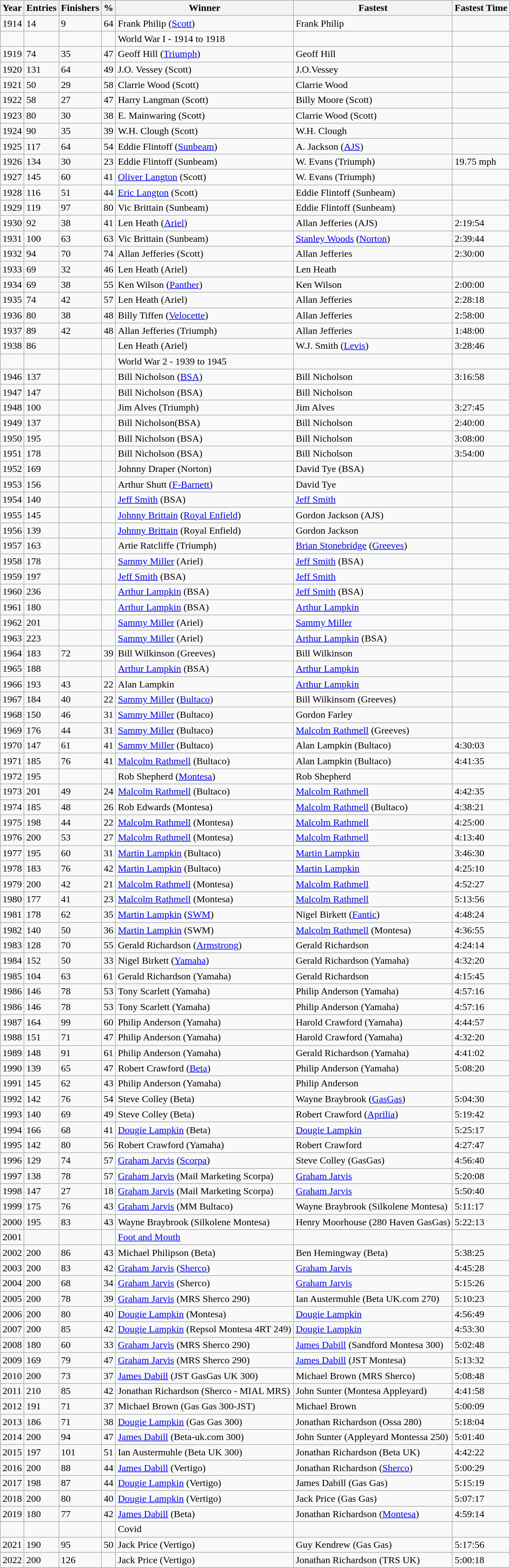<table class="wikitable">
<tr>
<th>Year</th>
<th>Entries</th>
<th>Finishers</th>
<th>%</th>
<th>Winner</th>
<th>Fastest</th>
<th>Fastest Time</th>
</tr>
<tr>
<td>1914</td>
<td>14</td>
<td>9</td>
<td>64</td>
<td>Frank Philip (<a href='#'>Scott</a>)</td>
<td>Frank Philip</td>
<td></td>
</tr>
<tr>
<td></td>
<td></td>
<td></td>
<td></td>
<td>World War I - 1914 to 1918</td>
<td></td>
<td></td>
</tr>
<tr>
<td>1919</td>
<td>74</td>
<td>35</td>
<td>47</td>
<td>Geoff Hill (<a href='#'>Triumph</a>)</td>
<td>Geoff Hill</td>
<td></td>
</tr>
<tr>
<td>1920</td>
<td>131</td>
<td>64</td>
<td>49</td>
<td>J.O. Vessey (Scott)</td>
<td>J.O.Vessey</td>
<td></td>
</tr>
<tr>
<td>1921</td>
<td>50</td>
<td>29</td>
<td>58</td>
<td>Clarrie Wood (Scott)</td>
<td>Clarrie Wood</td>
<td></td>
</tr>
<tr>
<td>1922</td>
<td>58</td>
<td>27</td>
<td>47</td>
<td>Harry Langman (Scott)</td>
<td>Billy Moore (Scott)</td>
<td></td>
</tr>
<tr>
<td>1923</td>
<td>80</td>
<td>30</td>
<td>38</td>
<td>E. Mainwaring (Scott)</td>
<td>Clarrie Wood (Scott)</td>
<td></td>
</tr>
<tr>
<td>1924</td>
<td>90</td>
<td>35</td>
<td>39</td>
<td>W.H. Clough (Scott)</td>
<td>W.H. Clough</td>
<td></td>
</tr>
<tr>
<td>1925</td>
<td>117</td>
<td>64</td>
<td>54</td>
<td>Eddie Flintoff (<a href='#'>Sunbeam</a>)</td>
<td>A. Jackson (<a href='#'>AJS</a>)</td>
<td></td>
</tr>
<tr>
<td>1926</td>
<td>134</td>
<td>30</td>
<td>23</td>
<td>Eddie Flintoff (Sunbeam)</td>
<td>W. Evans (Triumph)</td>
<td>19.75 mph</td>
</tr>
<tr>
<td>1927</td>
<td>145</td>
<td>60</td>
<td>41</td>
<td><a href='#'>Oliver Langton</a> (Scott)</td>
<td>W. Evans (Triumph)</td>
<td></td>
</tr>
<tr>
<td>1928</td>
<td>116</td>
<td>51</td>
<td>44</td>
<td><a href='#'>Eric Langton</a> (Scott)</td>
<td>Eddie Flintoff (Sunbeam)</td>
<td></td>
</tr>
<tr>
<td>1929</td>
<td>119</td>
<td>97</td>
<td>80</td>
<td>Vic Brittain (Sunbeam)</td>
<td>Eddie Flintoff (Sunbeam)</td>
<td></td>
</tr>
<tr>
<td>1930</td>
<td>92</td>
<td>38</td>
<td>41</td>
<td>Len Heath (<a href='#'>Ariel</a>)</td>
<td>Allan Jefferies (AJS)</td>
<td>2:19:54</td>
</tr>
<tr>
<td>1931</td>
<td>100</td>
<td>63</td>
<td>63</td>
<td>Vic Brittain (Sunbeam)</td>
<td><a href='#'>Stanley Woods</a> (<a href='#'>Norton</a>)</td>
<td>2:39:44</td>
</tr>
<tr>
<td>1932</td>
<td>94</td>
<td>70</td>
<td>74</td>
<td>Allan Jefferies (Scott)</td>
<td>Allan Jefferies</td>
<td>2:30:00</td>
</tr>
<tr>
<td>1933</td>
<td>69</td>
<td>32</td>
<td>46</td>
<td>Len Heath (Ariel)</td>
<td>Len Heath</td>
<td></td>
</tr>
<tr>
<td>1934</td>
<td>69</td>
<td>38</td>
<td>55</td>
<td>Ken Wilson (<a href='#'>Panther</a>)</td>
<td>Ken Wilson</td>
<td>2:00:00</td>
</tr>
<tr>
<td>1935</td>
<td>74</td>
<td>42</td>
<td>57</td>
<td>Len Heath (Ariel)</td>
<td>Allan Jefferies</td>
<td>2:28:18</td>
</tr>
<tr>
<td>1936</td>
<td>80</td>
<td>38</td>
<td>48</td>
<td>Billy Tiffen (<a href='#'>Velocette</a>)</td>
<td>Allan Jefferies</td>
<td>2:58:00</td>
</tr>
<tr>
<td>1937</td>
<td>89</td>
<td>42</td>
<td>48</td>
<td>Allan Jefferies (Triumph)</td>
<td>Allan Jefferies</td>
<td>1:48:00</td>
</tr>
<tr>
<td>1938</td>
<td>86</td>
<td></td>
<td></td>
<td>Len Heath (Ariel)</td>
<td>W.J. Smith (<a href='#'>Levis</a>)</td>
<td>3:28:46</td>
</tr>
<tr>
<td></td>
<td></td>
<td></td>
<td></td>
<td>World War 2 - 1939 to 1945</td>
<td></td>
<td></td>
</tr>
<tr>
<td>1946</td>
<td>137</td>
<td></td>
<td></td>
<td>Bill Nicholson (<a href='#'>BSA</a>)</td>
<td>Bill Nicholson</td>
<td>3:16:58</td>
</tr>
<tr>
<td>1947</td>
<td>147</td>
<td></td>
<td></td>
<td>Bill Nicholson (BSA)</td>
<td>Bill Nicholson</td>
<td></td>
</tr>
<tr>
<td>1948</td>
<td>100</td>
<td></td>
<td></td>
<td>Jim Alves (Triumph)</td>
<td>Jim Alves</td>
<td>3:27:45</td>
</tr>
<tr>
<td>1949</td>
<td>137</td>
<td></td>
<td></td>
<td>Bill Nicholson(BSA)</td>
<td>Bill Nicholson</td>
<td>2:40:00</td>
</tr>
<tr>
<td>1950</td>
<td>195</td>
<td></td>
<td></td>
<td>Bill Nicholson (BSA)</td>
<td>Bill Nicholson</td>
<td>3:08:00</td>
</tr>
<tr>
<td>1951</td>
<td>178</td>
<td></td>
<td></td>
<td>Bill Nicholson (BSA)</td>
<td>Bill Nicholson</td>
<td>3:54:00</td>
</tr>
<tr>
<td>1952</td>
<td>169</td>
<td></td>
<td></td>
<td>Johnny Draper (Norton)</td>
<td>David Tye (BSA)</td>
<td></td>
</tr>
<tr>
<td>1953</td>
<td>156</td>
<td></td>
<td></td>
<td>Arthur Shutt (<a href='#'>F-Barnett</a>)</td>
<td>David Tye</td>
<td></td>
</tr>
<tr>
<td>1954</td>
<td>140</td>
<td></td>
<td></td>
<td><a href='#'>Jeff Smith</a> (BSA)</td>
<td><a href='#'>Jeff Smith</a></td>
<td></td>
</tr>
<tr>
<td>1955</td>
<td>145</td>
<td></td>
<td></td>
<td><a href='#'>Johnny Brittain</a> (<a href='#'>Royal Enfield</a>)</td>
<td>Gordon Jackson (AJS)</td>
<td></td>
</tr>
<tr>
<td>1956</td>
<td>139</td>
<td></td>
<td></td>
<td><a href='#'>Johnny Brittain</a> (Royal Enfield)</td>
<td>Gordon Jackson</td>
<td></td>
</tr>
<tr>
<td>1957</td>
<td>163</td>
<td></td>
<td></td>
<td>Artie Ratcliffe (Triumph)</td>
<td><a href='#'>Brian Stonebridge</a> (<a href='#'>Greeves</a>)</td>
<td></td>
</tr>
<tr>
<td>1958</td>
<td>178</td>
<td></td>
<td></td>
<td><a href='#'>Sammy Miller</a> (Ariel)</td>
<td><a href='#'>Jeff Smith</a> (BSA)</td>
<td></td>
</tr>
<tr>
<td>1959</td>
<td>197</td>
<td></td>
<td></td>
<td><a href='#'>Jeff Smith</a> (BSA)</td>
<td><a href='#'>Jeff Smith</a></td>
<td></td>
</tr>
<tr>
<td>1960</td>
<td>236</td>
<td></td>
<td></td>
<td><a href='#'>Arthur Lampkin</a> (BSA)</td>
<td><a href='#'>Jeff Smith</a> (BSA)</td>
<td></td>
</tr>
<tr>
<td>1961</td>
<td>180</td>
<td></td>
<td></td>
<td><a href='#'>Arthur Lampkin</a> (BSA)</td>
<td><a href='#'>Arthur Lampkin</a></td>
<td></td>
</tr>
<tr>
<td>1962</td>
<td>201</td>
<td></td>
<td></td>
<td><a href='#'>Sammy Miller</a> (Ariel)</td>
<td><a href='#'>Sammy Miller</a></td>
<td></td>
</tr>
<tr>
<td>1963</td>
<td>223</td>
<td></td>
<td></td>
<td><a href='#'>Sammy Miller</a> (Ariel)</td>
<td><a href='#'>Arthur Lampkin</a> (BSA)</td>
<td></td>
</tr>
<tr>
<td>1964</td>
<td>183</td>
<td>72</td>
<td>39</td>
<td>Bill Wilkinson (Greeves)</td>
<td>Bill Wilkinson</td>
<td></td>
</tr>
<tr>
<td>1965</td>
<td>188</td>
<td></td>
<td></td>
<td><a href='#'>Arthur Lampkin</a> (BSA)</td>
<td><a href='#'>Arthur Lampkin</a></td>
<td></td>
</tr>
<tr>
<td>1966</td>
<td>193</td>
<td>43</td>
<td>22</td>
<td>Alan Lampkin</td>
<td><a href='#'>Arthur Lampkin</a></td>
<td></td>
</tr>
<tr>
<td>1967</td>
<td>184</td>
<td>40</td>
<td>22</td>
<td><a href='#'>Sammy Miller</a> (<a href='#'>Bultaco</a>)</td>
<td>Bill Wilkinsom (Greeves)</td>
<td></td>
</tr>
<tr>
<td>1968</td>
<td>150</td>
<td>46</td>
<td>31</td>
<td><a href='#'>Sammy Miller</a> (Bultaco)</td>
<td>Gordon Farley</td>
<td></td>
</tr>
<tr>
<td>1969</td>
<td>176</td>
<td>44</td>
<td>31</td>
<td><a href='#'>Sammy Miller</a> (Bultaco)</td>
<td><a href='#'>Malcolm Rathmell</a> (Greeves)</td>
<td></td>
</tr>
<tr>
<td>1970</td>
<td>147</td>
<td>61</td>
<td>41</td>
<td><a href='#'>Sammy Miller</a> (Bultaco)</td>
<td>Alan Lampkin (Bultaco)</td>
<td>4:30:03</td>
</tr>
<tr>
<td>1971</td>
<td>185</td>
<td>76</td>
<td>41</td>
<td><a href='#'>Malcolm Rathmell</a> (Bultaco)</td>
<td>Alan Lampkin (Bultaco)</td>
<td>4:41:35</td>
</tr>
<tr>
<td>1972</td>
<td>195</td>
<td></td>
<td></td>
<td>Rob Shepherd (<a href='#'>Montesa</a>)</td>
<td>Rob Shepherd</td>
<td></td>
</tr>
<tr>
<td>1973</td>
<td>201</td>
<td>49</td>
<td>24</td>
<td><a href='#'>Malcolm Rathmell</a> (Bultaco)</td>
<td><a href='#'>Malcolm Rathmell</a></td>
<td>4:42:35</td>
</tr>
<tr>
<td>1974</td>
<td>185</td>
<td>48</td>
<td>26</td>
<td>Rob Edwards (Montesa)</td>
<td><a href='#'>Malcolm Rathmell</a> (Bultaco)</td>
<td>4:38:21</td>
</tr>
<tr>
<td>1975</td>
<td>198</td>
<td>44</td>
<td>22</td>
<td><a href='#'>Malcolm Rathmell</a> (Montesa)</td>
<td><a href='#'>Malcolm Rathmell</a></td>
<td>4:25:00</td>
</tr>
<tr>
<td>1976</td>
<td>200</td>
<td>53</td>
<td>27</td>
<td><a href='#'>Malcolm Rathmell</a> (Montesa)</td>
<td><a href='#'>Malcolm Rathmell</a></td>
<td>4:13:40</td>
</tr>
<tr>
<td>1977</td>
<td>195</td>
<td>60</td>
<td>31</td>
<td><a href='#'>Martin Lampkin</a> (Bultaco)</td>
<td><a href='#'>Martin Lampkin</a></td>
<td>3:46:30</td>
</tr>
<tr>
<td>1978</td>
<td>183</td>
<td>76</td>
<td>42</td>
<td><a href='#'>Martin Lampkin</a> (Bultaco)</td>
<td><a href='#'>Martin Lampkin</a></td>
<td>4:25:10</td>
</tr>
<tr>
<td>1979</td>
<td>200</td>
<td>42</td>
<td>21</td>
<td><a href='#'>Malcolm Rathmell</a> (Montesa)</td>
<td><a href='#'>Malcolm Rathmell</a></td>
<td>4:52:27</td>
</tr>
<tr>
<td>1980</td>
<td>177</td>
<td>41</td>
<td>23</td>
<td><a href='#'>Malcolm Rathmell</a> (Montesa)</td>
<td><a href='#'>Malcolm Rathmell</a></td>
<td>5:13:56</td>
</tr>
<tr>
<td>1981</td>
<td>178</td>
<td>62</td>
<td>35</td>
<td><a href='#'>Martin Lampkin</a> (<a href='#'>SWM</a>)</td>
<td>Nigel Birkett (<a href='#'>Fantic</a>)</td>
<td>4:48:24</td>
</tr>
<tr>
<td>1982</td>
<td>140</td>
<td>50</td>
<td>36</td>
<td><a href='#'>Martin Lampkin</a> (SWM)</td>
<td><a href='#'>Malcolm Rathmell</a> (Montesa)</td>
<td>4:36:55</td>
</tr>
<tr>
<td>1983</td>
<td>128</td>
<td>70</td>
<td>55</td>
<td>Gerald Richardson (<a href='#'>Armstrong</a>)</td>
<td>Gerald Richardson</td>
<td>4:24:14</td>
</tr>
<tr>
<td>1984</td>
<td>152</td>
<td>50</td>
<td>33</td>
<td>Nigel Birkett (<a href='#'>Yamaha</a>)</td>
<td>Gerald Richardson (Yamaha)</td>
<td>4:32:20</td>
</tr>
<tr>
<td>1985</td>
<td>104</td>
<td>63</td>
<td>61</td>
<td>Gerald Richardson (Yamaha)</td>
<td>Gerald Richardson</td>
<td>4:15:45</td>
</tr>
<tr>
<td>1986</td>
<td>146</td>
<td>78</td>
<td>53</td>
<td>Tony Scarlett (Yamaha)</td>
<td>Philip Anderson (Yamaha)</td>
<td>4:57:16</td>
</tr>
<tr>
<td>1986</td>
<td>146</td>
<td>78</td>
<td>53</td>
<td>Tony Scarlett (Yamaha)</td>
<td>Philip Anderson (Yamaha)</td>
<td>4:57:16</td>
</tr>
<tr>
<td>1987</td>
<td>164</td>
<td>99</td>
<td>60</td>
<td>Philip Anderson (Yamaha)</td>
<td>Harold Crawford (Yamaha)</td>
<td>4:44:57</td>
</tr>
<tr>
<td>1988</td>
<td>151</td>
<td>71</td>
<td>47</td>
<td>Philip Anderson (Yamaha)</td>
<td>Harold Crawford (Yamaha)</td>
<td>4:32:20</td>
</tr>
<tr>
<td>1989</td>
<td>148</td>
<td>91</td>
<td>61</td>
<td>Philip Anderson (Yamaha)</td>
<td>Gerald Richardson (Yamaha)</td>
<td>4:41:02</td>
</tr>
<tr>
<td>1990</td>
<td>139</td>
<td>65</td>
<td>47</td>
<td>Robert Crawford (<a href='#'>Beta</a>)</td>
<td>Philip Anderson (Yamaha)</td>
<td>5:08:20</td>
</tr>
<tr>
<td>1991</td>
<td>145</td>
<td>62</td>
<td>43</td>
<td>Philip Anderson (Yamaha)</td>
<td>Philip Anderson</td>
<td></td>
</tr>
<tr>
<td>1992</td>
<td>142</td>
<td>76</td>
<td>54</td>
<td>Steve Colley (Beta)</td>
<td>Wayne Braybrook (<a href='#'>GasGas</a>)</td>
<td>5:04:30</td>
</tr>
<tr>
<td>1993</td>
<td>140</td>
<td>69</td>
<td>49</td>
<td>Steve Colley (Beta)</td>
<td>Robert Crawford (<a href='#'>Aprilia</a>)</td>
<td>5:19:42</td>
</tr>
<tr>
<td>1994</td>
<td>166</td>
<td>68</td>
<td>41</td>
<td><a href='#'>Dougie Lampkin</a> (Beta)</td>
<td><a href='#'>Dougie Lampkin</a></td>
<td>5:25:17</td>
</tr>
<tr>
<td>1995</td>
<td>142</td>
<td>80</td>
<td>56</td>
<td>Robert Crawford (Yamaha)</td>
<td>Robert Crawford</td>
<td>4:27:47</td>
</tr>
<tr>
<td>1996</td>
<td>129</td>
<td>74</td>
<td>57</td>
<td><a href='#'>Graham Jarvis</a> (<a href='#'>Scorpa</a>)</td>
<td>Steve Colley (GasGas)</td>
<td>4:56:40</td>
</tr>
<tr>
<td>1997</td>
<td>138</td>
<td>78</td>
<td>57</td>
<td><a href='#'>Graham Jarvis</a> (Mail Marketing Scorpa)</td>
<td><a href='#'>Graham Jarvis</a></td>
<td>5:20:08</td>
</tr>
<tr>
<td>1998</td>
<td>147</td>
<td>27</td>
<td>18</td>
<td><a href='#'>Graham Jarvis</a> (Mail Marketing Scorpa)</td>
<td><a href='#'>Graham Jarvis</a></td>
<td>5:50:40</td>
</tr>
<tr>
<td>1999</td>
<td>175</td>
<td>76</td>
<td>43</td>
<td><a href='#'>Graham Jarvis</a> (MM Bultaco)</td>
<td>Wayne Braybrook (Silkolene Montesa)</td>
<td>5:11:17</td>
</tr>
<tr>
<td>2000</td>
<td>195</td>
<td>83</td>
<td>43</td>
<td>Wayne Braybrook (Silkolene Montesa)</td>
<td>Henry Moorhouse (280 Haven GasGas)</td>
<td>5:22:13</td>
</tr>
<tr>
<td>2001</td>
<td></td>
<td></td>
<td></td>
<td><a href='#'>Foot and Mouth</a></td>
<td></td>
<td></td>
</tr>
<tr>
<td>2002</td>
<td>200</td>
<td>86</td>
<td>43</td>
<td>Michael Philipson (Beta)</td>
<td>Ben Hemingway (Beta)</td>
<td>5:38:25</td>
</tr>
<tr>
<td>2003</td>
<td>200</td>
<td>83</td>
<td>42</td>
<td><a href='#'>Graham Jarvis</a> (<a href='#'>Sherco</a>)</td>
<td><a href='#'>Graham Jarvis</a></td>
<td>4:45:28</td>
</tr>
<tr>
<td>2004</td>
<td>200</td>
<td>68</td>
<td>34</td>
<td><a href='#'>Graham Jarvis</a> (Sherco)</td>
<td><a href='#'>Graham Jarvis</a></td>
<td>5:15:26</td>
</tr>
<tr>
<td>2005</td>
<td>200</td>
<td>78</td>
<td>39</td>
<td><a href='#'>Graham Jarvis</a> (MRS Sherco 290)</td>
<td>Ian Austermuhle (Beta UK.com 270)</td>
<td>5:10:23</td>
</tr>
<tr>
<td>2006</td>
<td>200</td>
<td>80</td>
<td>40</td>
<td><a href='#'>Dougie Lampkin</a> (Montesa)</td>
<td><a href='#'>Dougie Lampkin</a></td>
<td>4:56:49</td>
</tr>
<tr>
<td>2007</td>
<td>200</td>
<td>85</td>
<td>42</td>
<td><a href='#'>Dougie Lampkin</a> (Repsol Montesa 4RT 249)</td>
<td><a href='#'>Dougie Lampkin</a></td>
<td>4:53:30</td>
</tr>
<tr>
<td>2008</td>
<td>180</td>
<td>60</td>
<td>33</td>
<td><a href='#'>Graham Jarvis</a> (MRS Sherco 290)</td>
<td><a href='#'>James Dabill</a> (Sandford Montesa 300)</td>
<td>5:02:48</td>
</tr>
<tr>
<td>2009</td>
<td>169</td>
<td>79</td>
<td>47</td>
<td><a href='#'>Graham Jarvis</a> (MRS Sherco 290)</td>
<td><a href='#'>James Dabill</a> (JST Montesa)</td>
<td>5:13:32</td>
</tr>
<tr>
<td>2010</td>
<td>200</td>
<td>73</td>
<td>37</td>
<td><a href='#'>James Dabill</a> (JST GasGas UK 300)</td>
<td>Michael Brown (MRS Sherco)</td>
<td>5:08:48</td>
</tr>
<tr>
<td>2011</td>
<td>210</td>
<td>85</td>
<td>42</td>
<td>Jonathan Richardson (Sherco - MIAL MRS)</td>
<td>John Sunter (Montesa Appleyard)</td>
<td>4:41:58</td>
</tr>
<tr>
<td>2012</td>
<td>191</td>
<td>71</td>
<td>37</td>
<td>Michael Brown (Gas Gas 300-JST)</td>
<td>Michael Brown</td>
<td>5:00:09</td>
</tr>
<tr>
<td>2013</td>
<td>186</td>
<td>71</td>
<td>38</td>
<td><a href='#'>Dougie Lampkin</a> (Gas Gas 300)</td>
<td>Jonathan Richardson (Ossa 280)</td>
<td>5:18:04</td>
</tr>
<tr>
<td>2014</td>
<td>200</td>
<td>94</td>
<td>47</td>
<td><a href='#'>James Dabill</a> (Beta-uk.com 300)</td>
<td>John Sunter (Appleyard Montessa 250)</td>
<td>5:01:40</td>
</tr>
<tr>
<td>2015</td>
<td>197</td>
<td>101</td>
<td>51</td>
<td>Ian Austermuhle (Beta UK 300)</td>
<td>Jonathan Richardson (Beta UK)</td>
<td>4:42:22</td>
</tr>
<tr>
<td>2016</td>
<td>200</td>
<td>88</td>
<td>44</td>
<td><a href='#'>James Dabill</a> (Vertigo)</td>
<td>Jonathan Richardson (<a href='#'>Sherco</a>)</td>
<td>5:00:29</td>
</tr>
<tr>
<td>2017</td>
<td>198</td>
<td>87</td>
<td>44</td>
<td><a href='#'>Dougie Lampkin</a> (Vertigo)</td>
<td>James Dabill (Gas Gas)</td>
<td>5:15:19</td>
</tr>
<tr>
<td>2018</td>
<td>200</td>
<td>80</td>
<td>40</td>
<td><a href='#'>Dougie Lampkin</a> (Vertigo)</td>
<td>Jack Price (Gas Gas)</td>
<td>5:07:17</td>
</tr>
<tr>
<td>2019</td>
<td>180</td>
<td>77</td>
<td>42</td>
<td><a href='#'>James Dabill</a> (Beta)</td>
<td>Jonathan Richardson (<a href='#'>Montesa</a>)</td>
<td>4:59:14</td>
</tr>
<tr>
<td></td>
<td></td>
<td></td>
<td></td>
<td>Covid</td>
<td></td>
<td></td>
</tr>
<tr>
<td>2021</td>
<td>190</td>
<td>95</td>
<td>50</td>
<td>Jack Price (Vertigo)</td>
<td>Guy Kendrew (Gas Gas)</td>
<td>5:17:56</td>
</tr>
<tr>
<td>2022</td>
<td>200</td>
<td>126</td>
<td></td>
<td>Jack Price (Vertigo)</td>
<td>Jonathan Richardson (TRS UK)</td>
<td>5:00:18</td>
</tr>
</table>
